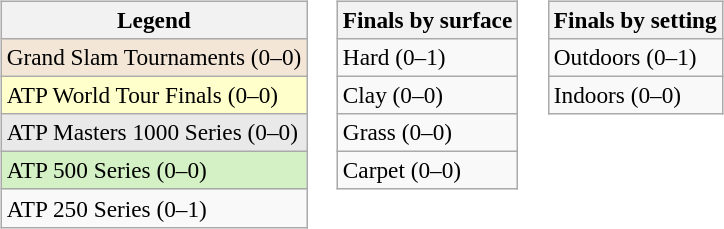<table>
<tr valign=top>
<td><br><table class=wikitable style=font-size:97%>
<tr>
<th>Legend</th>
</tr>
<tr style="background:#f3e6d7;">
<td>Grand Slam Tournaments (0–0)</td>
</tr>
<tr style="background:#ffc;">
<td>ATP World Tour Finals (0–0)</td>
</tr>
<tr style="background:#e9e9e9;">
<td>ATP Masters 1000 Series (0–0)</td>
</tr>
<tr style="background:#d4f1c5;">
<td>ATP 500 Series (0–0)</td>
</tr>
<tr>
<td>ATP 250 Series (0–1)</td>
</tr>
</table>
</td>
<td><br><table class=wikitable style=font-size:97%>
<tr>
<th>Finals by surface</th>
</tr>
<tr>
<td>Hard (0–1)</td>
</tr>
<tr>
<td>Clay (0–0)</td>
</tr>
<tr>
<td>Grass (0–0)</td>
</tr>
<tr>
<td>Carpet (0–0)</td>
</tr>
</table>
</td>
<td><br><table class=wikitable style=font-size:97%>
<tr>
<th>Finals by setting</th>
</tr>
<tr>
<td>Outdoors (0–1)</td>
</tr>
<tr>
<td>Indoors (0–0)</td>
</tr>
</table>
</td>
</tr>
</table>
